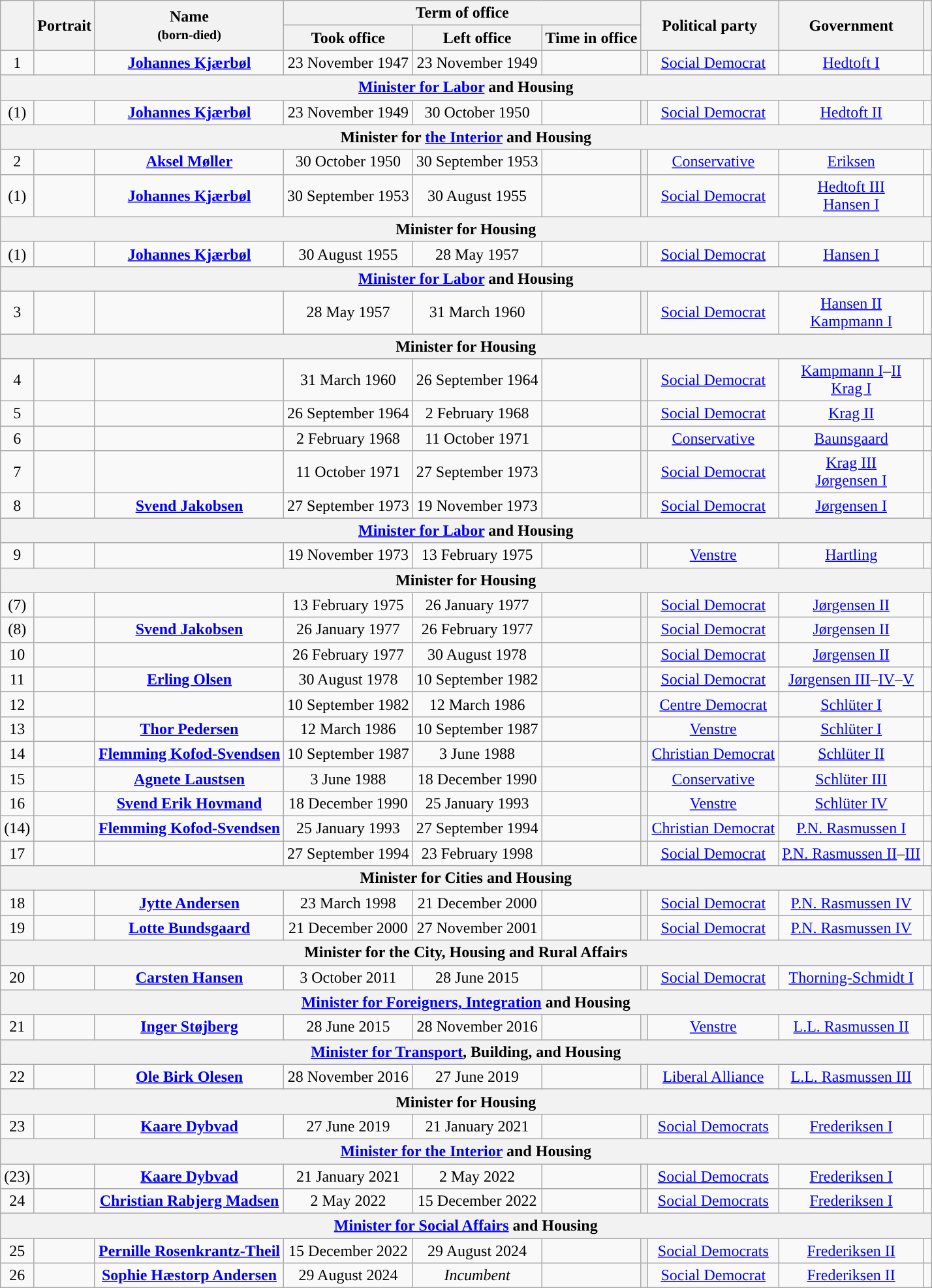<table class="wikitable" style="text-align:center;">
<tr>
<th rowspan=2></th>
<th rowspan=2>Portrait</th>
<th rowspan=2>Name<br><small>(born-died)</small></th>
<th colspan=3>Term of office</th>
<th colspan=2 rowspan=2>Political party</th>
<th rowspan=2>Government</th>
<th rowspan=2></th>
</tr>
<tr>
<th>Took office</th>
<th>Left office</th>
<th>Time in office</th>
</tr>
<tr>
<td>1</td>
<td></td>
<td><strong><a href='#'>Johannes Kjærbøl</a></strong><br></td>
<td>23 November 1947</td>
<td>23 November 1949</td>
<td></td>
<th style="background:"></th>
<td><a href='#'>Social Democrat</a></td>
<td><a href='#'>Hedtoft I</a></td>
<td></td>
</tr>
<tr>
<th colspan=10><a href='#'>Minister for Labor</a> and Housing<br></th>
</tr>
<tr>
<td>(1)</td>
<td></td>
<td><strong><a href='#'>Johannes Kjærbøl</a></strong><br></td>
<td>23 November 1949</td>
<td>30 October 1950</td>
<td></td>
<th style="background:"></th>
<td><a href='#'>Social Democrat</a></td>
<td><a href='#'>Hedtoft II</a></td>
<td></td>
</tr>
<tr>
<th colspan=10>Minister for <a href='#'>the Interior</a> and Housing<br></th>
</tr>
<tr>
<td>2</td>
<td></td>
<td><strong><a href='#'>Aksel Møller</a></strong><br></td>
<td>30 October 1950</td>
<td>30 September 1953</td>
<td></td>
<th style="background:"></th>
<td><a href='#'>Conservative</a></td>
<td><a href='#'>Eriksen</a></td>
<td></td>
</tr>
<tr>
<td>(1)</td>
<td></td>
<td><strong><a href='#'>Johannes Kjærbøl</a></strong><br></td>
<td>30 September 1953</td>
<td>30 August 1955</td>
<td></td>
<th style="background:"></th>
<td><a href='#'>Social Democrat</a></td>
<td><a href='#'>Hedtoft III</a><br><a href='#'>Hansen I</a></td>
<td></td>
</tr>
<tr>
<th colspan=10>Minister for Housing<br></th>
</tr>
<tr>
<td>(1)</td>
<td></td>
<td><strong><a href='#'>Johannes Kjærbøl</a></strong><br></td>
<td>30 August 1955</td>
<td>28 May 1957</td>
<td></td>
<th style="background:"></th>
<td><a href='#'>Social Democrat</a></td>
<td><a href='#'>Hansen I</a></td>
<td></td>
</tr>
<tr>
<th colspan=10><a href='#'>Minister for Labor</a> and Housing<br></th>
</tr>
<tr>
<td>3</td>
<td></td>
<td><strong></strong><br></td>
<td>28 May 1957</td>
<td>31 March 1960</td>
<td></td>
<th style="background:"></th>
<td><a href='#'>Social Democrat</a></td>
<td><a href='#'>Hansen II</a><br><a href='#'>Kampmann I</a></td>
<td></td>
</tr>
<tr>
<th colspan=10>Minister for Housing<br></th>
</tr>
<tr>
<td>4</td>
<td></td>
<td><strong></strong><br></td>
<td>31 March 1960</td>
<td>26 September 1964</td>
<td></td>
<th style="background:"></th>
<td><a href='#'>Social Democrat</a></td>
<td><a href='#'>Kampmann I</a>–<a href='#'>II</a><br><a href='#'>Krag I</a></td>
<td><br></td>
</tr>
<tr>
<td>5</td>
<td></td>
<td><strong></strong><br></td>
<td>26 September 1964</td>
<td>2 February 1968</td>
<td></td>
<th style="background:"></th>
<td><a href='#'>Social Democrat</a></td>
<td><a href='#'>Krag II</a></td>
<td></td>
</tr>
<tr>
<td>6</td>
<td></td>
<td><strong></strong><br></td>
<td>2 February 1968</td>
<td>11 October 1971</td>
<td></td>
<th style="background:"></th>
<td><a href='#'>Conservative</a></td>
<td><a href='#'>Baunsgaard</a></td>
<td></td>
</tr>
<tr>
<td>7</td>
<td></td>
<td><strong></strong><br></td>
<td>11 October 1971</td>
<td>27 September 1973</td>
<td></td>
<th style="background:"></th>
<td><a href='#'>Social Democrat</a></td>
<td><a href='#'>Krag III</a><br><a href='#'>Jørgensen I</a></td>
<td></td>
</tr>
<tr>
<td>8</td>
<td></td>
<td><strong><a href='#'>Svend Jakobsen</a></strong><br></td>
<td>27 September 1973</td>
<td>19 November 1973</td>
<td></td>
<th style="background:"></th>
<td><a href='#'>Social Democrat</a></td>
<td><a href='#'>Jørgensen I</a></td>
<td></td>
</tr>
<tr>
<th colspan=10><a href='#'>Minister for Labor</a> and Housing<br></th>
</tr>
<tr>
<td>9</td>
<td></td>
<td><strong></strong><br></td>
<td>19 November 1973</td>
<td>13 February 1975</td>
<td></td>
<th style="background:"></th>
<td><a href='#'>Venstre</a></td>
<td><a href='#'>Hartling</a></td>
<td></td>
</tr>
<tr>
<th colspan=10>Minister for Housing<br></th>
</tr>
<tr>
<td>(7)</td>
<td></td>
<td><strong></strong><br></td>
<td>13 February 1975</td>
<td>26 January 1977</td>
<td></td>
<th style="background:"></th>
<td><a href='#'>Social Democrat</a></td>
<td><a href='#'>Jørgensen II</a></td>
<td></td>
</tr>
<tr>
<td>(8)</td>
<td></td>
<td><strong><a href='#'>Svend Jakobsen</a></strong><br></td>
<td>26 January 1977</td>
<td>26 February 1977</td>
<td></td>
<th style="background:"></th>
<td><a href='#'>Social Democrat</a></td>
<td><a href='#'>Jørgensen II</a></td>
<td></td>
</tr>
<tr>
<td>10</td>
<td></td>
<td><strong></strong><br></td>
<td>26 February 1977</td>
<td>30 August 1978</td>
<td></td>
<th style="background:"></th>
<td><a href='#'>Social Democrat</a></td>
<td><a href='#'>Jørgensen II</a></td>
<td></td>
</tr>
<tr>
<td>11</td>
<td></td>
<td><strong><a href='#'>Erling Olsen</a></strong><br></td>
<td>30 August 1978</td>
<td>10 September 1982</td>
<td></td>
<th style="background:"></th>
<td><a href='#'>Social Democrat</a></td>
<td><a href='#'>Jørgensen III</a>–<a href='#'>IV</a>–<a href='#'>V</a></td>
<td><br></td>
</tr>
<tr>
<td>12</td>
<td></td>
<td><strong></strong><br></td>
<td>10 September 1982</td>
<td>12 March 1986</td>
<td></td>
<th style="background:"></th>
<td><a href='#'>Centre Democrat</a></td>
<td><a href='#'>Schlüter I</a></td>
<td></td>
</tr>
<tr>
<td>13</td>
<td></td>
<td><strong><a href='#'>Thor Pedersen</a></strong><br></td>
<td>12 March 1986</td>
<td>10 September 1987</td>
<td></td>
<th style="background:"></th>
<td><a href='#'>Venstre</a></td>
<td><a href='#'>Schlüter I</a></td>
<td></td>
</tr>
<tr>
<td>14</td>
<td></td>
<td><strong><a href='#'>Flemming Kofod-Svendsen</a></strong><br></td>
<td>10 September 1987</td>
<td>3 June 1988</td>
<td></td>
<th style="background:"></th>
<td><a href='#'>Christian Democrat</a></td>
<td><a href='#'>Schlüter II</a></td>
<td></td>
</tr>
<tr>
<td>15</td>
<td></td>
<td><strong><a href='#'>Agnete Laustsen</a></strong><br></td>
<td>3 June 1988</td>
<td>18 December 1990</td>
<td></td>
<th style="background:"></th>
<td><a href='#'>Conservative</a></td>
<td><a href='#'>Schlüter III</a></td>
<td></td>
</tr>
<tr>
<td>16</td>
<td></td>
<td><strong><a href='#'>Svend Erik Hovmand</a></strong><br></td>
<td>18 December 1990</td>
<td>25 January 1993</td>
<td></td>
<th style="background:"></th>
<td><a href='#'>Venstre</a></td>
<td><a href='#'>Schlüter IV</a></td>
<td></td>
</tr>
<tr>
<td>(14)</td>
<td></td>
<td><strong><a href='#'>Flemming Kofod-Svendsen</a></strong><br></td>
<td>25 January 1993</td>
<td>27 September 1994</td>
<td></td>
<th style="background:"></th>
<td><a href='#'>Christian Democrat</a></td>
<td><a href='#'>P.N. Rasmussen I</a></td>
<td></td>
</tr>
<tr>
<td>17</td>
<td></td>
<td><strong></strong><br></td>
<td>27 September 1994</td>
<td>23 February 1998</td>
<td></td>
<th style="background:"></th>
<td><a href='#'>Social Democrat</a></td>
<td><a href='#'>P.N. Rasmussen II</a>–<a href='#'>III</a></td>
<td></td>
</tr>
<tr>
<th colspan=10>Minister for Cities and Housing<br></th>
</tr>
<tr>
<td>18</td>
<td></td>
<td><strong><a href='#'>Jytte Andersen</a></strong><br></td>
<td>23 March 1998</td>
<td>21 December 2000</td>
<td></td>
<th style="background:"></th>
<td><a href='#'>Social Democrat</a></td>
<td><a href='#'>P.N. Rasmussen IV</a></td>
<td></td>
</tr>
<tr>
<td>19</td>
<td></td>
<td><strong><a href='#'>Lotte Bundsgaard</a></strong><br></td>
<td>21 December 2000</td>
<td>27 November 2001</td>
<td></td>
<th style="background:"></th>
<td><a href='#'>Social Democrat</a></td>
<td><a href='#'>P.N. Rasmussen IV</a></td>
<td></td>
</tr>
<tr>
<th colspan=10>Minister for the City, Housing and Rural Affairs<br></th>
</tr>
<tr>
<td>20</td>
<td></td>
<td><strong><a href='#'>Carsten Hansen</a></strong><br></td>
<td>3 October 2011</td>
<td>28 June 2015</td>
<td></td>
<th style="background:"></th>
<td><a href='#'>Social Democrat</a></td>
<td><a href='#'>Thorning-Schmidt I</a></td>
<td></td>
</tr>
<tr>
<th colspan=10><a href='#'>Minister for Foreigners, Integration</a> and Housing<br></th>
</tr>
<tr>
<td>21</td>
<td></td>
<td><strong><a href='#'>Inger Støjberg</a></strong><br></td>
<td>28 June 2015</td>
<td>28 November 2016</td>
<td></td>
<th style="background:"></th>
<td><a href='#'>Venstre</a></td>
<td><a href='#'>L.L. Rasmussen II</a></td>
<td></td>
</tr>
<tr>
<th colspan=10><a href='#'>Minister for Transport</a>, Building, and Housing<br></th>
</tr>
<tr>
<td>22</td>
<td></td>
<td><strong><a href='#'>Ole Birk Olesen</a></strong><br></td>
<td>28 November 2016</td>
<td>27 June 2019</td>
<td></td>
<th style="background:"></th>
<td><a href='#'>Liberal Alliance</a></td>
<td><a href='#'>L.L. Rasmussen III</a></td>
<td></td>
</tr>
<tr>
<th colspan=10>Minister for Housing<br></th>
</tr>
<tr>
<td>23</td>
<td></td>
<td><strong><a href='#'>Kaare Dybvad</a></strong><br></td>
<td>27 June 2019</td>
<td>21 January 2021</td>
<td></td>
<th style="background:"></th>
<td><a href='#'>Social Democrats</a></td>
<td><a href='#'>Frederiksen I</a></td>
<td></td>
</tr>
<tr>
<th colspan=10><a href='#'>Minister for the Interior</a> and Housing<br></th>
</tr>
<tr>
<td>(23)</td>
<td></td>
<td><strong><a href='#'>Kaare Dybvad</a></strong><br></td>
<td>21 January 2021</td>
<td>2 May 2022</td>
<td></td>
<th style="background:"></th>
<td><a href='#'>Social Democrats</a></td>
<td><a href='#'>Frederiksen I</a></td>
<td></td>
</tr>
<tr>
<td>24</td>
<td></td>
<td><strong><a href='#'>Christian Rabjerg Madsen</a></strong><br></td>
<td>2 May 2022</td>
<td>15 December 2022</td>
<td></td>
<th style="background:"></th>
<td><a href='#'>Social Democrats</a></td>
<td><a href='#'>Frederiksen I</a></td>
<td></td>
</tr>
<tr>
<th colspan=10><a href='#'>Minister for Social Affairs</a> and Housing<br></th>
</tr>
<tr>
<td>25</td>
<td></td>
<td><strong><a href='#'>Pernille Rosenkrantz-Theil</a></strong><br></td>
<td>15 December 2022</td>
<td>29 August 2024</td>
<td></td>
<th style="background:"></th>
<td><a href='#'>Social Democrats</a></td>
<td><a href='#'>Frederiksen II</a></td>
<td></td>
</tr>
<tr>
<td>26</td>
<td></td>
<td><strong><a href='#'>Sophie Hæstorp Andersen</a></strong><br></td>
<td>29 August 2024</td>
<td><em>Incumbent</em></td>
<td></td>
<th style="background:"></th>
<td><a href='#'>Social Democrat</a></td>
<td><a href='#'>Frederiksen II</a></td>
<td></td>
</tr>
</table>
